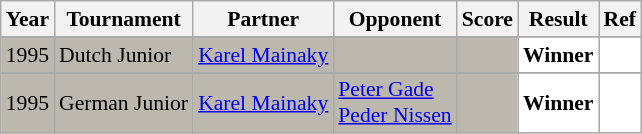<table class="sortable wikitable" style="font-size: 90%">
<tr>
<th>Year</th>
<th>Tournament</th>
<th>Partner</th>
<th>Opponent</th>
<th>Score</th>
<th>Result</th>
<th>Ref</th>
</tr>
<tr>
</tr>
<tr style="background:#BDB8AD">
<td align="center">1995</td>
<td align="left">Dutch Junior</td>
<td align="left"> <a href='#'>Karel Mainaky</a></td>
<td align="left"></td>
<td align="left"></td>
<td style="text-align:left; background:white"> <strong>Winner</strong></td>
<td style="text-align:center; background:white"></td>
</tr>
<tr>
</tr>
<tr style="background:#BDB8AD">
<td align="center">1995</td>
<td align="left">German Junior</td>
<td align="left"> <a href='#'>Karel Mainaky</a></td>
<td align="left"> <a href='#'>Peter Gade</a><br> <a href='#'>Peder Nissen</a></td>
<td align="left"></td>
<td style="text-align:left; background:white"> <strong>Winner</strong></td>
<td style="text-align:center; background:white"></td>
</tr>
</table>
